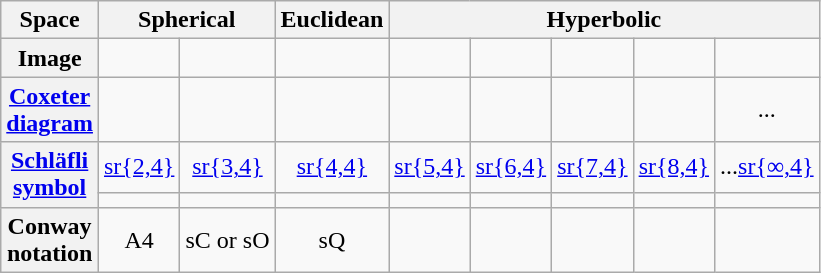<table class=wikitable>
<tr>
<th>Space</th>
<th colspan=2>Spherical</th>
<th>Euclidean</th>
<th colspan=5>Hyperbolic</th>
</tr>
<tr>
<th>Image</th>
<td></td>
<td></td>
<td></td>
<td></td>
<td></td>
<td></td>
<td></td>
<td></td>
</tr>
<tr align=center>
<th><a href='#'>Coxeter<br>diagram</a></th>
<td></td>
<td></td>
<td></td>
<td></td>
<td></td>
<td></td>
<td></td>
<td>...</td>
</tr>
<tr align=center>
<th rowspan=2><a href='#'>Schläfli<br>symbol</a></th>
<td><a href='#'>sr{2,4}</a></td>
<td><a href='#'>sr{3,4}</a></td>
<td><a href='#'>sr{4,4}</a></td>
<td><a href='#'>sr{5,4}</a></td>
<td><a href='#'>sr{6,4}</a></td>
<td><a href='#'>sr{7,4}</a></td>
<td><a href='#'>sr{8,4}</a></td>
<td>...<a href='#'>sr{∞,4}</a></td>
</tr>
<tr align=center>
<td></td>
<td></td>
<td></td>
<td></td>
<td></td>
<td></td>
<td></td>
<td></td>
</tr>
<tr align=center>
<th>Conway<br>notation</th>
<td>A4</td>
<td>sC or sO</td>
<td>sQ</td>
<td></td>
<td></td>
<td></td>
<td></td>
<td></td>
</tr>
</table>
